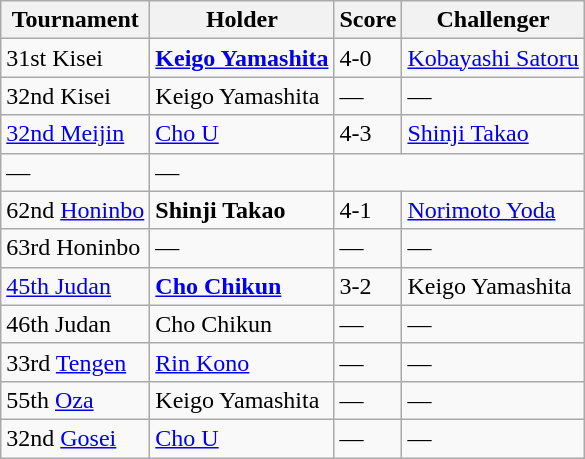<table class="wikitable">
<tr>
<th>Tournament</th>
<th>Holder</th>
<th>Score</th>
<th>Challenger</th>
</tr>
<tr>
<td>31st Kisei</td>
<td><strong><a href='#'>Keigo Yamashita</a></strong></td>
<td>4-0</td>
<td><a href='#'>Kobayashi Satoru</a></td>
</tr>
<tr>
<td>32nd Kisei</td>
<td>Keigo Yamashita</td>
<td>—</td>
<td>—</td>
</tr>
<tr>
<td><a href='#'>32nd Meijin</a></td>
<td><a href='#'>Cho U</a></td>
<td>4-3</td>
<td><a href='#'>Shinji Takao</a></td>
</tr>
<tr>
<td>—</td>
<td>—</td>
</tr>
<tr>
<td>62nd <a href='#'>Honinbo</a></td>
<td><strong>Shinji Takao</strong></td>
<td>4-1</td>
<td><a href='#'>Norimoto Yoda</a></td>
</tr>
<tr>
<td>63rd Honinbo</td>
<td>—</td>
<td>—</td>
<td>—</td>
</tr>
<tr>
<td><a href='#'>45th Judan</a></td>
<td><strong><a href='#'>Cho Chikun</a></strong></td>
<td>3-2</td>
<td>Keigo Yamashita</td>
</tr>
<tr>
<td>46th Judan</td>
<td>Cho Chikun</td>
<td>—</td>
<td>—</td>
</tr>
<tr>
<td>33rd <a href='#'>Tengen</a></td>
<td><a href='#'>Rin Kono</a></td>
<td>—</td>
<td>—</td>
</tr>
<tr>
<td>55th <a href='#'>Oza</a></td>
<td>Keigo Yamashita</td>
<td>—</td>
<td>—</td>
</tr>
<tr>
<td>32nd <a href='#'>Gosei</a></td>
<td><a href='#'>Cho U</a></td>
<td>—</td>
<td>—</td>
</tr>
</table>
